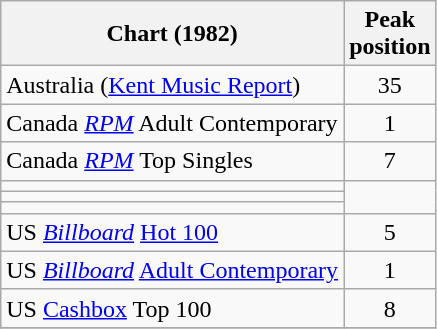<table class="wikitable sortable">
<tr>
<th>Chart (1982)</th>
<th>Peak<br>position</th>
</tr>
<tr>
<td>Australia (<a href='#'>Kent Music Report</a>)</td>
<td style="text-align:center;">35</td>
</tr>
<tr>
<td>Canada <em><a href='#'>RPM</a></em> Adult Contemporary</td>
<td style="text-align:center;">1</td>
</tr>
<tr>
<td>Canada <em><a href='#'>RPM</a></em> Top Singles</td>
<td style="text-align:center;">7</td>
</tr>
<tr>
<td></td>
</tr>
<tr>
<td></td>
</tr>
<tr>
<td></td>
</tr>
<tr>
<td>US <em><a href='#'>Billboard</a></em> <a href='#'>Hot 100</a></td>
<td style="text-align:center;">5</td>
</tr>
<tr>
<td>US <em><a href='#'>Billboard</a></em> <a href='#'>Adult Contemporary</a></td>
<td style="text-align:center;">1</td>
</tr>
<tr>
<td>US <a href='#'>Cashbox</a> Top 100</td>
<td align="center">8</td>
</tr>
<tr>
</tr>
</table>
